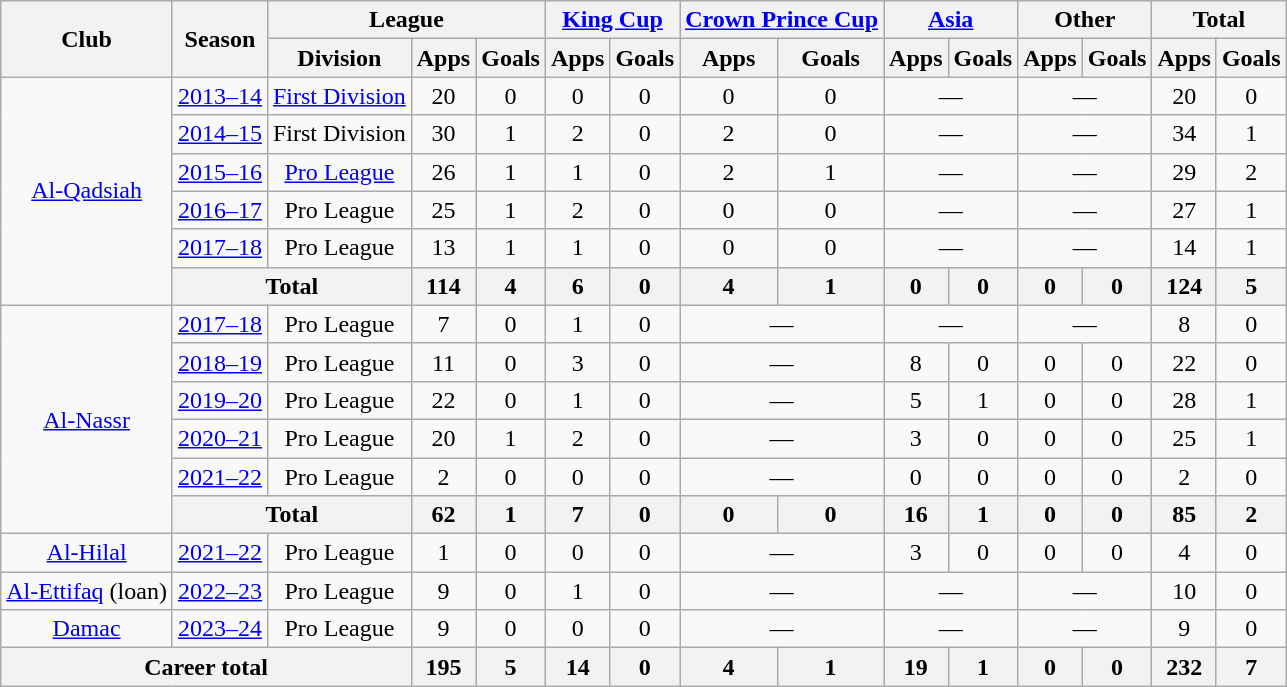<table class=wikitable style=text-align:center>
<tr>
<th rowspan="2">Club</th>
<th rowspan="2">Season</th>
<th colspan="3">League</th>
<th colspan="2"><a href='#'>King Cup</a></th>
<th colspan="2"><a href='#'>Crown Prince Cup</a></th>
<th colspan="2"><a href='#'>Asia</a></th>
<th colspan="2">Other</th>
<th colspan="2">Total</th>
</tr>
<tr>
<th>Division</th>
<th>Apps</th>
<th>Goals</th>
<th>Apps</th>
<th>Goals</th>
<th>Apps</th>
<th>Goals</th>
<th>Apps</th>
<th>Goals</th>
<th>Apps</th>
<th>Goals</th>
<th>Apps</th>
<th>Goals</th>
</tr>
<tr>
<td rowspan="6"><a href='#'>Al-Qadsiah</a></td>
<td><a href='#'>2013–14</a></td>
<td><a href='#'>First Division</a></td>
<td>20</td>
<td>0</td>
<td>0</td>
<td>0</td>
<td>0</td>
<td>0</td>
<td colspan="2">—</td>
<td colspan="2">—</td>
<td>20</td>
<td>0</td>
</tr>
<tr>
<td><a href='#'>2014–15</a></td>
<td>First Division</td>
<td>30</td>
<td>1</td>
<td>2</td>
<td>0</td>
<td>2</td>
<td>0</td>
<td colspan="2">—</td>
<td colspan="2">—</td>
<td>34</td>
<td>1</td>
</tr>
<tr>
<td><a href='#'>2015–16</a></td>
<td><a href='#'>Pro League</a></td>
<td>26</td>
<td>1</td>
<td>1</td>
<td>0</td>
<td>2</td>
<td>1</td>
<td colspan="2">—</td>
<td colspan="2">—</td>
<td>29</td>
<td>2</td>
</tr>
<tr>
<td><a href='#'>2016–17</a></td>
<td>Pro League</td>
<td>25</td>
<td>1</td>
<td>2</td>
<td>0</td>
<td>0</td>
<td>0</td>
<td colspan="2">—</td>
<td colspan="2">—</td>
<td>27</td>
<td>1</td>
</tr>
<tr>
<td><a href='#'>2017–18</a></td>
<td>Pro League</td>
<td>13</td>
<td>1</td>
<td>1</td>
<td>0</td>
<td>0</td>
<td>0</td>
<td colspan="2">—</td>
<td colspan="2">—</td>
<td>14</td>
<td>1</td>
</tr>
<tr>
<th colspan="2">Total</th>
<th>114</th>
<th>4</th>
<th>6</th>
<th>0</th>
<th>4</th>
<th>1</th>
<th>0</th>
<th>0</th>
<th>0</th>
<th>0</th>
<th>124</th>
<th>5</th>
</tr>
<tr>
<td rowspan="6"><a href='#'>Al-Nassr</a></td>
<td><a href='#'>2017–18</a></td>
<td>Pro League</td>
<td>7</td>
<td>0</td>
<td>1</td>
<td>0</td>
<td colspan="2">—</td>
<td colspan="2">—</td>
<td colspan="2">—</td>
<td>8</td>
<td>0</td>
</tr>
<tr>
<td><a href='#'>2018–19</a></td>
<td>Pro League</td>
<td>11</td>
<td>0</td>
<td>3</td>
<td>0</td>
<td colspan="2">—</td>
<td>8</td>
<td>0</td>
<td>0</td>
<td>0</td>
<td>22</td>
<td>0</td>
</tr>
<tr>
<td><a href='#'>2019–20</a></td>
<td>Pro League</td>
<td>22</td>
<td>0</td>
<td>1</td>
<td>0</td>
<td colspan="2">—</td>
<td>5</td>
<td>1</td>
<td>0</td>
<td>0</td>
<td>28</td>
<td>1</td>
</tr>
<tr>
<td><a href='#'>2020–21</a></td>
<td>Pro League</td>
<td>20</td>
<td>1</td>
<td>2</td>
<td>0</td>
<td colspan="2">—</td>
<td>3</td>
<td>0</td>
<td>0</td>
<td>0</td>
<td>25</td>
<td>1</td>
</tr>
<tr>
<td><a href='#'>2021–22</a></td>
<td>Pro League</td>
<td>2</td>
<td>0</td>
<td>0</td>
<td>0</td>
<td colspan="2">—</td>
<td>0</td>
<td>0</td>
<td>0</td>
<td>0</td>
<td>2</td>
<td>0</td>
</tr>
<tr>
<th colspan="2">Total</th>
<th>62</th>
<th>1</th>
<th>7</th>
<th>0</th>
<th>0</th>
<th>0</th>
<th>16</th>
<th>1</th>
<th>0</th>
<th>0</th>
<th>85</th>
<th>2</th>
</tr>
<tr>
<td><a href='#'>Al-Hilal</a></td>
<td><a href='#'>2021–22</a></td>
<td>Pro League</td>
<td>1</td>
<td>0</td>
<td>0</td>
<td>0</td>
<td colspan="2">—</td>
<td>3</td>
<td>0</td>
<td>0</td>
<td>0</td>
<td>4</td>
<td>0</td>
</tr>
<tr>
<td><a href='#'>Al-Ettifaq</a> (loan)</td>
<td><a href='#'>2022–23</a></td>
<td>Pro League</td>
<td>9</td>
<td>0</td>
<td>1</td>
<td>0</td>
<td colspan="2">—</td>
<td colspan="2">—</td>
<td colspan="2">—</td>
<td>10</td>
<td>0</td>
</tr>
<tr>
<td><a href='#'>Damac</a></td>
<td><a href='#'>2023–24</a></td>
<td>Pro League</td>
<td>9</td>
<td>0</td>
<td>0</td>
<td>0</td>
<td colspan="2">—</td>
<td colspan="2">—</td>
<td colspan="2">—</td>
<td>9</td>
<td>0</td>
</tr>
<tr>
<th colspan="3">Career total</th>
<th>195</th>
<th>5</th>
<th>14</th>
<th>0</th>
<th>4</th>
<th>1</th>
<th>19</th>
<th>1</th>
<th>0</th>
<th>0</th>
<th>232</th>
<th>7</th>
</tr>
</table>
